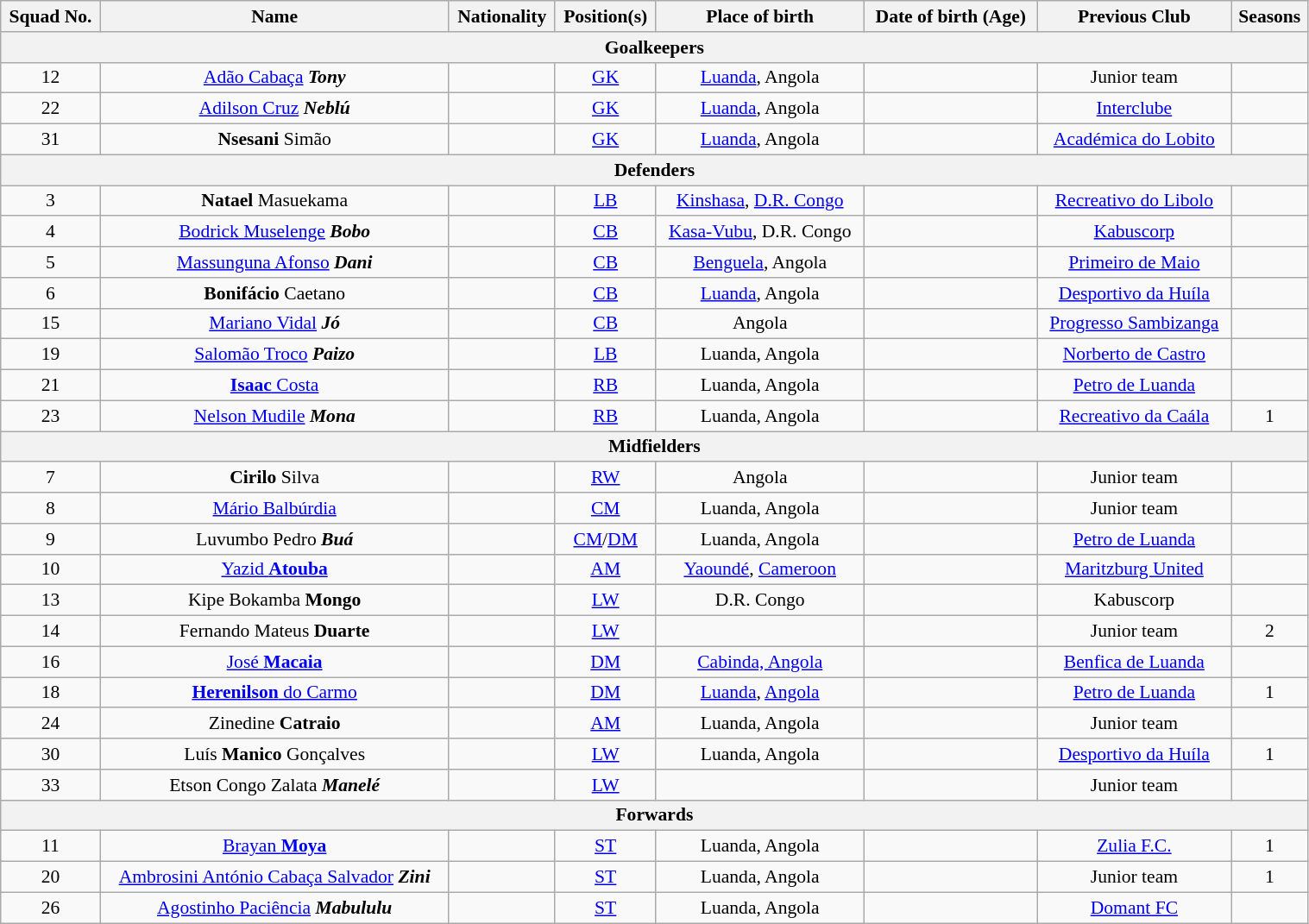<table class="wikitable" style="text-align:center; font-size:90%; width:80%;">
<tr>
<th style="text-align:center;">Squad No.</th>
<th style="text-align:center;">Name</th>
<th style="text-align:center;">Nationality</th>
<th style="text-align:center;">Position(s)</th>
<th style="text-align:center;">Place of birth</th>
<th style="text-align:center;">Date of birth (Age)</th>
<th style="text-align:center;">Previous Club</th>
<th style="text-align:center;">Seasons</th>
</tr>
<tr>
<th colspan="8" style="text-align:center">Goalkeepers</th>
</tr>
<tr>
<td>12</td>
<td><a href='#'>Adão Cabaça</a> <strong><em>Tony</em></strong></td>
<td></td>
<td><a href='#'>GK</a></td>
<td><a href='#'>Luanda</a>, Angola</td>
<td></td>
<td> Junior team</td>
<td></td>
</tr>
<tr>
<td>22</td>
<td><a href='#'>Adilson Cruz</a> <strong><em>Neblú</em></strong></td>
<td></td>
<td><a href='#'>GK</a></td>
<td><a href='#'>Luanda</a>, Angola</td>
<td></td>
<td> <a href='#'>Interclube</a></td>
<td></td>
</tr>
<tr>
<td>31</td>
<td><strong>Nsesani</strong> Simão</td>
<td></td>
<td><a href='#'>GK</a></td>
<td><a href='#'>Luanda</a>, Angola</td>
<td></td>
<td> <a href='#'>Académica do Lobito</a></td>
<td></td>
</tr>
<tr>
<th colspan="8" style="text-align:center">Defenders</th>
</tr>
<tr>
<td>3</td>
<td><strong>Natael</strong> Masuekama</td>
<td></td>
<td><a href='#'>LB</a></td>
<td><a href='#'>Kinshasa</a>, <a href='#'>D.R. Congo</a></td>
<td></td>
<td> <a href='#'>Recreativo do Libolo</a></td>
<td></td>
</tr>
<tr>
<td>4</td>
<td><a href='#'>Bodrick Muselenge</a> <strong><em>Bobo</em></strong></td>
<td></td>
<td><a href='#'>CB</a></td>
<td><a href='#'>Kasa-Vubu</a>, D.R. Congo</td>
<td></td>
<td> <a href='#'>Kabuscorp</a></td>
<td></td>
</tr>
<tr>
<td>5</td>
<td><a href='#'>Massunguna Afonso</a> <strong><em>Dani</em></strong></td>
<td></td>
<td><a href='#'>CB</a></td>
<td><a href='#'>Benguela</a>, Angola</td>
<td></td>
<td> <a href='#'>Primeiro de Maio</a></td>
<td></td>
</tr>
<tr>
<td>6</td>
<td><strong>Bonifácio</strong> Caetano</td>
<td></td>
<td><a href='#'>CB</a></td>
<td><a href='#'>Luanda</a>, Angola</td>
<td></td>
<td> <a href='#'>Desportivo da Huíla</a></td>
<td></td>
</tr>
<tr>
<td>15</td>
<td><a href='#'>Mariano Vidal</a> <strong><em>Jó</em></strong></td>
<td></td>
<td><a href='#'>CB</a></td>
<td>Angola</td>
<td></td>
<td> <a href='#'>Progresso Sambizanga</a></td>
<td></td>
</tr>
<tr>
<td>19</td>
<td><a href='#'>Salomão Troco</a> <strong><em>Paizo</em></strong></td>
<td></td>
<td><a href='#'>LB</a></td>
<td>Luanda, Angola</td>
<td></td>
<td> <a href='#'>Norberto de Castro</a></td>
<td></td>
</tr>
<tr>
<td>21</td>
<td><a href='#'><strong>Isaac</strong> Costa</a></td>
<td></td>
<td><a href='#'>RB</a></td>
<td>Luanda, Angola</td>
<td></td>
<td> <a href='#'>Petro de Luanda</a></td>
<td></td>
</tr>
<tr>
<td>23</td>
<td><a href='#'>Nelson Mudile</a> <strong><em>Mona</em></strong></td>
<td></td>
<td><a href='#'>RB</a></td>
<td>Luanda, Angola</td>
<td></td>
<td> <a href='#'>Recreativo da Caála</a></td>
<td>1</td>
</tr>
<tr>
<th colspan="8" style="text-align:center">Midfielders</th>
</tr>
<tr>
<td>7</td>
<td><strong>Cirilo</strong> Silva</td>
<td></td>
<td><a href='#'>RW</a></td>
<td>Angola</td>
<td></td>
<td> Junior team</td>
<td></td>
</tr>
<tr>
<td>8</td>
<td><a href='#'>Mário Balbúrdia</a></td>
<td></td>
<td><a href='#'>CM</a></td>
<td>Luanda, Angola</td>
<td></td>
<td> Junior team</td>
<td></td>
</tr>
<tr>
<td>9</td>
<td>Luvumbo Pedro <strong><em>Buá</em></strong></td>
<td></td>
<td><a href='#'>CM</a>/<a href='#'>DM</a></td>
<td>Luanda, Angola</td>
<td></td>
<td> <a href='#'>Petro de Luanda</a></td>
<td></td>
</tr>
<tr>
<td>10</td>
<td><a href='#'>Yazid <strong>Atouba</strong></a></td>
<td></td>
<td><a href='#'>AM</a></td>
<td><a href='#'>Yaoundé</a>, <a href='#'>Cameroon</a></td>
<td></td>
<td> <a href='#'>Maritzburg United</a></td>
<td></td>
</tr>
<tr>
<td>13</td>
<td>Kipe Bokamba <strong>Mongo</strong></td>
<td></td>
<td><a href='#'>LW</a></td>
<td>D.R. Congo</td>
<td></td>
<td> Kabuscorp</td>
<td></td>
</tr>
<tr>
<td>14</td>
<td>Fernando Mateus <strong>Duarte</strong></td>
<td></td>
<td><a href='#'>LW</a></td>
<td></td>
<td></td>
<td> Junior team</td>
<td>2</td>
</tr>
<tr>
<td>16</td>
<td><a href='#'>José <strong>Macaia</strong></a></td>
<td></td>
<td><a href='#'>DM</a></td>
<td><a href='#'>Cabinda, Angola</a></td>
<td></td>
<td> <a href='#'>Benfica de Luanda</a></td>
<td></td>
</tr>
<tr>
<td>18</td>
<td><a href='#'><strong>Herenilson</strong> do Carmo</a></td>
<td></td>
<td><a href='#'>DM</a></td>
<td><a href='#'>Luanda</a>, <a href='#'>Angola</a></td>
<td></td>
<td> <a href='#'>Petro de Luanda</a></td>
<td>1</td>
</tr>
<tr>
<td>24</td>
<td>Zinedine <strong>Catraio</strong></td>
<td></td>
<td><a href='#'>AM</a></td>
<td>Luanda, Angola</td>
<td></td>
<td> Junior team</td>
<td></td>
</tr>
<tr>
<td>30</td>
<td>Luís <strong>Manico</strong> Gonçalves</td>
<td></td>
<td><a href='#'>LW</a></td>
<td>Luanda, Angola</td>
<td></td>
<td> <a href='#'>Desportivo da Huíla</a></td>
<td>1</td>
</tr>
<tr>
<td>33</td>
<td>Etson Congo Zalata <strong><em>Manelé</em></strong></td>
<td></td>
<td><a href='#'>LW</a></td>
<td></td>
<td></td>
<td> Junior team</td>
</tr>
<tr>
<th colspan="8" style="text-align:center">Forwards</th>
</tr>
<tr>
<td>11</td>
<td><a href='#'>Brayan <strong>Moya</strong></a></td>
<td></td>
<td><a href='#'>ST</a></td>
<td>Luanda, Angola</td>
<td></td>
<td> <a href='#'>Zulia F.C.</a></td>
<td>1</td>
</tr>
<tr>
<td>20</td>
<td><a href='#'>Ambrosini António Cabaça Salvador</a> <strong><em>Zini</em></strong></td>
<td></td>
<td><a href='#'>ST</a></td>
<td>Luanda, Angola</td>
<td></td>
<td> Junior team</td>
<td>1</td>
</tr>
<tr>
<td>26</td>
<td><a href='#'>Agostinho Paciência</a> <strong><em>Mabululu</em></strong></td>
<td></td>
<td><a href='#'>ST</a></td>
<td>Luanda, Angola</td>
<td></td>
<td> <a href='#'>Domant FC</a></td>
<td></td>
</tr>
</table>
